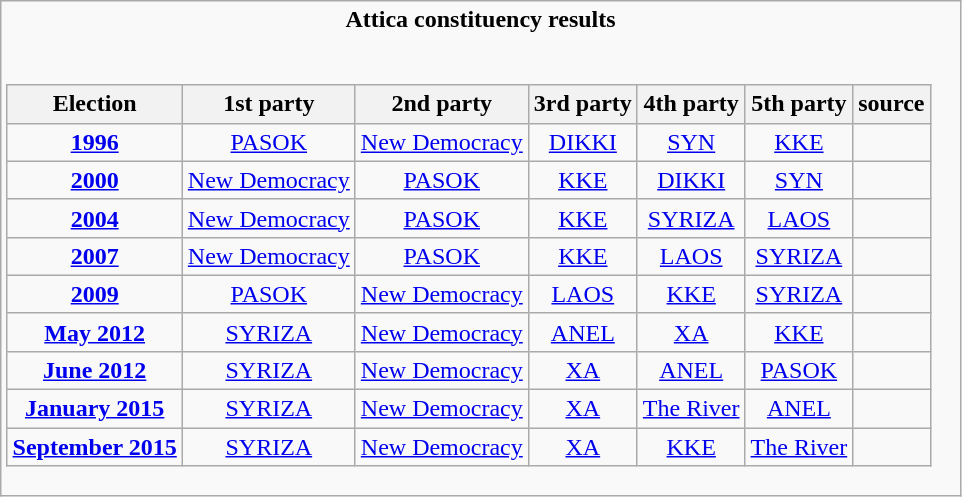<table class=wikitable>
<tr>
<td align="center"><strong>Attica constituency results</strong><br><br><table class=wikitable style="text-align:center">
<tr>
<th>Election</th>
<th>1st party</th>
<th>2nd party</th>
<th>3rd party</th>
<th>4th party</th>
<th>5th party</th>
<th>source</th>
</tr>
<tr>
<td><strong><a href='#'>1996</a></strong></td>
<td><a href='#'>PASOK</a><br></td>
<td><a href='#'>New Democracy</a><br></td>
<td><a href='#'>DIKKI</a><br></td>
<td><a href='#'>SYN</a><br></td>
<td><a href='#'>KKE</a><br></td>
<td></td>
</tr>
<tr>
<td><strong><a href='#'>2000</a></strong></td>
<td><a href='#'>New Democracy</a><br></td>
<td><a href='#'>PASOK</a><br></td>
<td><a href='#'>KKE</a><br></td>
<td><a href='#'>DIKKI</a><br></td>
<td><a href='#'>SYN</a><br></td>
<td></td>
</tr>
<tr>
<td><strong><a href='#'>2004</a></strong></td>
<td><a href='#'>New Democracy</a><br></td>
<td><a href='#'>PASOK</a><br></td>
<td><a href='#'>KKE</a><br></td>
<td><a href='#'>SYRIZA</a><br></td>
<td><a href='#'>LAOS</a><br></td>
<td></td>
</tr>
<tr>
<td><strong><a href='#'>2007</a></strong></td>
<td><a href='#'>New Democracy</a><br></td>
<td><a href='#'>PASOK</a><br></td>
<td><a href='#'>KKE</a><br></td>
<td><a href='#'>LAOS</a><br></td>
<td><a href='#'>SYRIZA</a><br></td>
<td></td>
</tr>
<tr>
<td><strong><a href='#'>2009</a></strong></td>
<td><a href='#'>PASOK</a><br></td>
<td><a href='#'>New Democracy</a><br></td>
<td><a href='#'>LAOS</a><br></td>
<td><a href='#'>KKE</a><br></td>
<td><a href='#'>SYRIZA</a><br></td>
<td></td>
</tr>
<tr>
<td><strong><a href='#'>May 2012</a></strong></td>
<td><a href='#'>SYRIZA</a><br></td>
<td><a href='#'>New Democracy</a><br></td>
<td><a href='#'>ANEL</a><br></td>
<td><a href='#'>XA</a><br></td>
<td><a href='#'>KKE</a><br></td>
<td></td>
</tr>
<tr>
<td><strong><a href='#'>June 2012</a></strong></td>
<td><a href='#'>SYRIZA</a><br></td>
<td><a href='#'>New Democracy</a><br></td>
<td><a href='#'>XA</a><br></td>
<td><a href='#'>ANEL</a><br></td>
<td><a href='#'>PASOK</a><br></td>
<td></td>
</tr>
<tr>
<td><strong><a href='#'>January 2015</a></strong></td>
<td><a href='#'>SYRIZA</a><br></td>
<td><a href='#'>New Democracy</a><br></td>
<td><a href='#'>XA</a><br></td>
<td><a href='#'>The River</a><br></td>
<td><a href='#'>ANEL</a><br></td>
<td></td>
</tr>
<tr>
<td><strong><a href='#'>September 2015</a></strong></td>
<td><a href='#'>SYRIZA</a><br></td>
<td><a href='#'>New Democracy</a><br></td>
<td><a href='#'>XA</a><br></td>
<td><a href='#'>KKE</a><br></td>
<td><a href='#'>The River</a><br></td>
<td></td>
</tr>
</table>
</td>
</tr>
</table>
